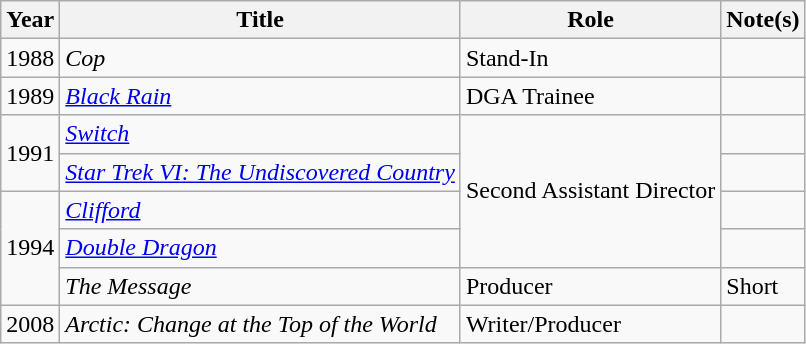<table class="wikitable sortable">
<tr>
<th>Year</th>
<th>Title</th>
<th>Role</th>
<th>Note(s)</th>
</tr>
<tr>
<td>1988</td>
<td><em>Cop</em></td>
<td>Stand-In</td>
<td></td>
</tr>
<tr>
<td>1989</td>
<td><em><a href='#'>Black Rain</a></em></td>
<td>DGA Trainee</td>
<td></td>
</tr>
<tr>
<td rowspan=2>1991</td>
<td><em><a href='#'>Switch</a></em></td>
<td rowspan=4>Second Assistant Director</td>
<td></td>
</tr>
<tr>
<td><em><a href='#'>Star Trek VI: The Undiscovered Country</a></em></td>
<td></td>
</tr>
<tr>
<td rowspan=3>1994</td>
<td><em><a href='#'>Clifford</a></em></td>
<td></td>
</tr>
<tr>
<td><em><a href='#'>Double Dragon</a></em></td>
<td></td>
</tr>
<tr>
<td><em>The Message</em></td>
<td>Producer</td>
<td>Short</td>
</tr>
<tr>
<td>2008</td>
<td><em>Arctic: Change at the Top of the World</em></td>
<td>Writer/Producer</td>
<td></td>
</tr>
</table>
